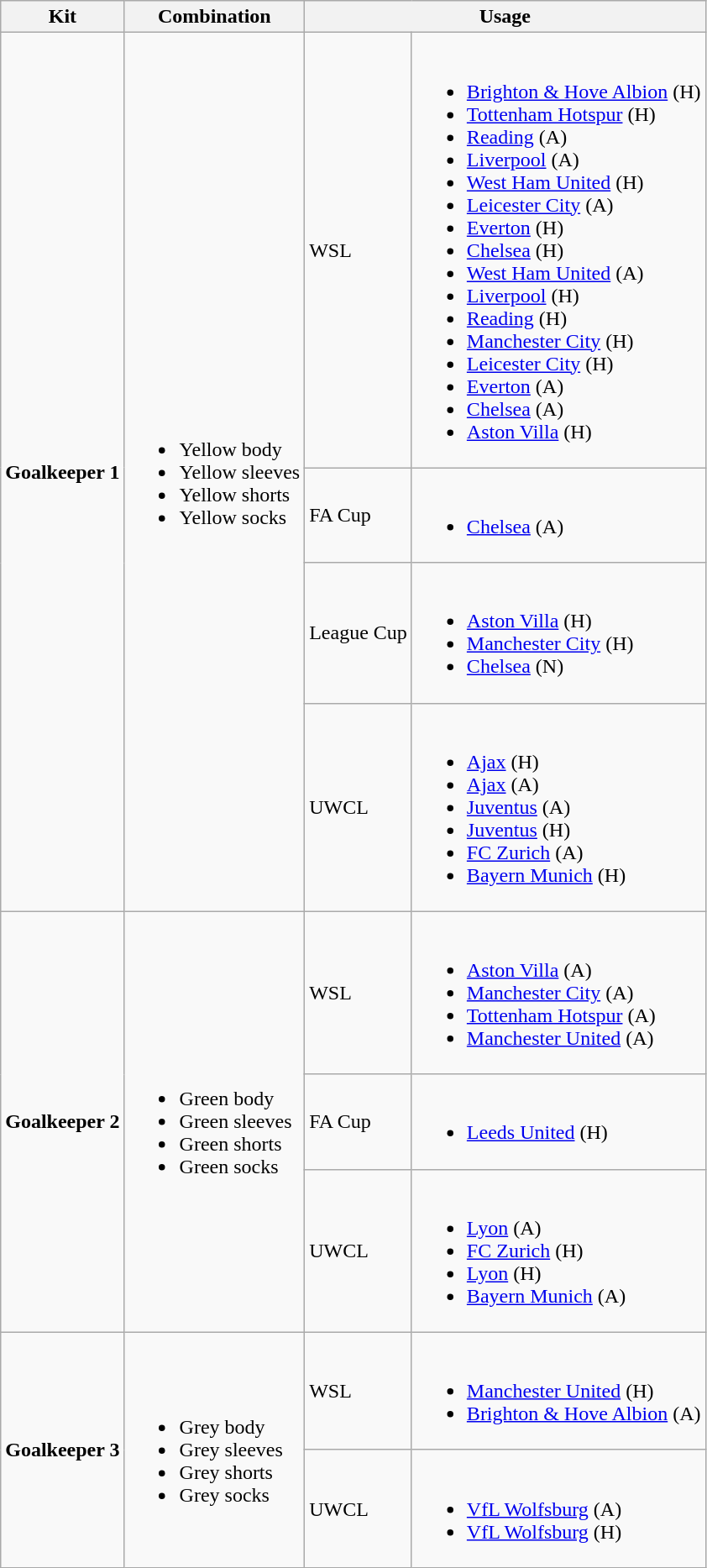<table class="wikitable">
<tr>
<th>Kit</th>
<th>Combination</th>
<th colspan="2">Usage</th>
</tr>
<tr>
<td rowspan="4"><strong>Goalkeeper 1</strong></td>
<td rowspan="4"><br><ul><li>Yellow body</li><li>Yellow sleeves</li><li>Yellow shorts</li><li>Yellow socks</li></ul></td>
<td>WSL</td>
<td><br><ul><li><a href='#'>Brighton & Hove Albion</a> (H)</li><li><a href='#'>Tottenham Hotspur</a> (H)</li><li><a href='#'>Reading</a> (A)</li><li><a href='#'>Liverpool</a> (A)</li><li><a href='#'>West Ham United</a> (H)</li><li><a href='#'>Leicester City</a> (A)</li><li><a href='#'>Everton</a> (H)</li><li><a href='#'>Chelsea</a> (H)</li><li><a href='#'>West Ham United</a> (A)</li><li><a href='#'>Liverpool</a> (H)</li><li><a href='#'>Reading</a> (H)</li><li><a href='#'>Manchester City</a> (H)</li><li><a href='#'>Leicester City</a> (H)</li><li><a href='#'>Everton</a> (A)</li><li><a href='#'>Chelsea</a> (A)</li><li><a href='#'>Aston Villa</a> (H)</li></ul></td>
</tr>
<tr>
<td>FA Cup</td>
<td><br><ul><li><a href='#'>Chelsea</a> (A)</li></ul></td>
</tr>
<tr>
<td>League Cup</td>
<td><br><ul><li><a href='#'>Aston Villa</a> (H)</li><li><a href='#'>Manchester City</a> (H)</li><li><a href='#'>Chelsea</a> (N)</li></ul></td>
</tr>
<tr>
<td>UWCL</td>
<td><br><ul><li><a href='#'>Ajax</a> (H)</li><li><a href='#'>Ajax</a> (A)</li><li><a href='#'>Juventus</a> (A)</li><li><a href='#'>Juventus</a> (H)</li><li><a href='#'>FC Zurich</a> (A)</li><li><a href='#'>Bayern Munich</a> (H)</li></ul></td>
</tr>
<tr>
<td rowspan="3"><strong>Goalkeeper 2</strong></td>
<td rowspan="3"><br><ul><li>Green body</li><li>Green sleeves</li><li>Green shorts</li><li>Green socks</li></ul></td>
<td>WSL</td>
<td><br><ul><li><a href='#'>Aston Villa</a> (A)</li><li><a href='#'>Manchester City</a> (A)</li><li><a href='#'>Tottenham Hotspur</a> (A)</li><li><a href='#'>Manchester United</a> (A)</li></ul></td>
</tr>
<tr>
<td>FA Cup</td>
<td><br><ul><li><a href='#'>Leeds United</a> (H)</li></ul></td>
</tr>
<tr>
<td>UWCL</td>
<td><br><ul><li><a href='#'>Lyon</a> (A)</li><li><a href='#'>FC Zurich</a> (H)</li><li><a href='#'>Lyon</a> (H)</li><li><a href='#'>Bayern Munich</a> (A)</li></ul></td>
</tr>
<tr>
<td rowspan="2"><strong>Goalkeeper 3</strong></td>
<td rowspan="2"><br><ul><li>Grey body</li><li>Grey sleeves</li><li>Grey shorts</li><li>Grey socks</li></ul></td>
<td>WSL</td>
<td><br><ul><li><a href='#'>Manchester United</a> (H)</li><li><a href='#'>Brighton & Hove Albion</a> (A)</li></ul></td>
</tr>
<tr>
<td>UWCL</td>
<td><br><ul><li><a href='#'>VfL Wolfsburg</a> (A)</li><li><a href='#'>VfL Wolfsburg</a> (H)</li></ul></td>
</tr>
</table>
